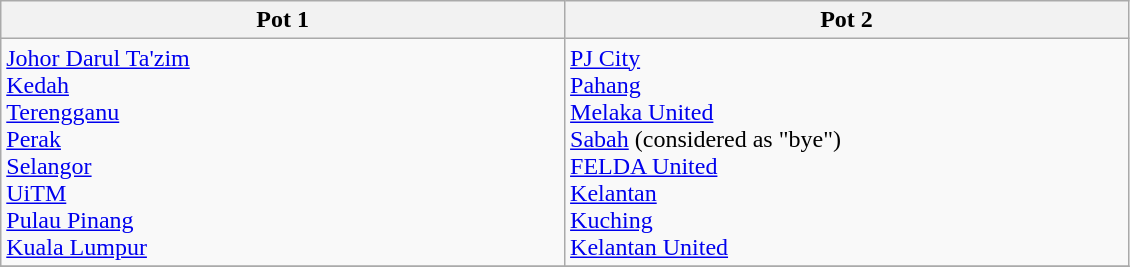<table class=wikitable>
<tr>
<th width=25%>Pot 1</th>
<th width=25%>Pot 2</th>
</tr>
<tr valign=top>
<td rowspan=1><a href='#'>Johor Darul Ta'zim</a><br><a href='#'>Kedah</a><br><a href='#'>Terengganu</a><br><a href='#'>Perak</a><br><a href='#'>Selangor</a><br><a href='#'>UiTM</a><br><a href='#'>Pulau Pinang</a><br><a href='#'>Kuala Lumpur</a></td>
<td rowspan=1><a href='#'>PJ City</a><br><a href='#'>Pahang</a><br><a href='#'>Melaka United</a><br><a href='#'>Sabah</a> (considered as "bye")<br><a href='#'>FELDA United</a><br><a href='#'>Kelantan</a><br><a href='#'>Kuching</a><br><a href='#'>Kelantan United</a></td>
</tr>
<tr>
</tr>
</table>
